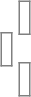<table>
<tr>
<td><br><div><table cellpadding="3" cellspacing="0" border="1" style="background:#ffffff; font-size:75%; border:grey solid 1px; border-collapse:collapse;">
<tr>
<td colspan="2" rowspan="14"><div><br></div></td>
</tr>
</table>
</div></td>
<td><br><div><table cellpadding="3" cellspacing="0" border="1" style="background:#ffffff; font-size:75%; border:grey solid 1px; border-collapse:collapse;">
<tr>
<td colspan="5" rowspan="5"><div><br></div></td>
</tr>
</table>
</div><br><div><table cellpadding="3" cellspacing="0" border="1" style="background:#ffffff; font-size:75%; border:grey solid 1px; border-collapse:collapse;">
<tr>
<td colspan="5" rowspan="5"><div><br></div></td>
</tr>
</table>
</div></td>
</tr>
</table>
